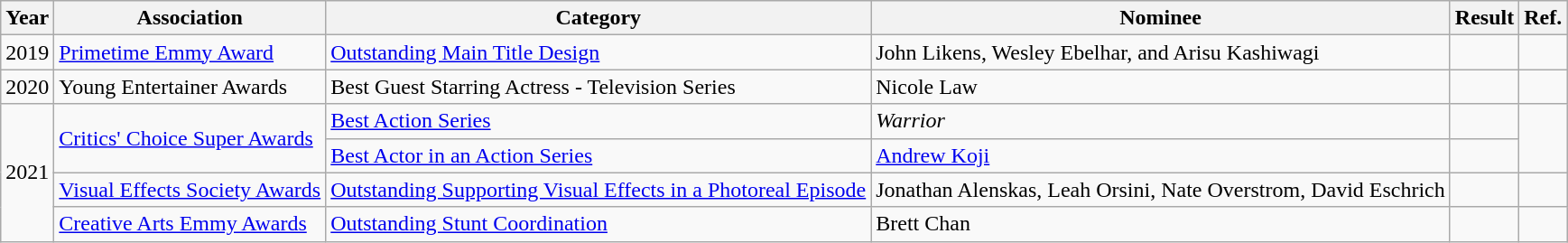<table class="wikitable sortable">
<tr>
<th>Year</th>
<th>Association</th>
<th>Category</th>
<th>Nominee</th>
<th>Result</th>
<th class="unsortable">Ref.</th>
</tr>
<tr>
<td>2019</td>
<td><a href='#'>Primetime Emmy Award</a></td>
<td><a href='#'>Outstanding Main Title Design</a></td>
<td>John Likens, Wesley Ebelhar, and Arisu Kashiwagi</td>
<td></td>
<td style="text-align:center;"></td>
</tr>
<tr>
<td>2020</td>
<td>Young Entertainer Awards</td>
<td>Best Guest Starring Actress - Television Series</td>
<td>Nicole Law</td>
<td></td>
<td></td>
</tr>
<tr>
<td rowspan="4">2021</td>
<td rowspan=2><a href='#'>Critics' Choice Super Awards</a></td>
<td><a href='#'>Best Action Series</a></td>
<td><em>Warrior</em></td>
<td></td>
<td rowspan="2"></td>
</tr>
<tr>
<td><a href='#'>Best Actor in an Action Series</a></td>
<td><a href='#'>Andrew Koji</a></td>
<td></td>
</tr>
<tr>
<td><a href='#'>Visual Effects Society Awards</a></td>
<td><a href='#'>Outstanding Supporting Visual Effects in a Photoreal Episode</a></td>
<td>Jonathan Alenskas, Leah Orsini, Nate Overstrom, David Eschrich </td>
<td></td>
<td></td>
</tr>
<tr>
<td><a href='#'>Creative Arts Emmy Awards</a></td>
<td><a href='#'>Outstanding Stunt Coordination</a></td>
<td Brett Chan>Brett Chan</td>
<td></td>
<td></td>
</tr>
</table>
